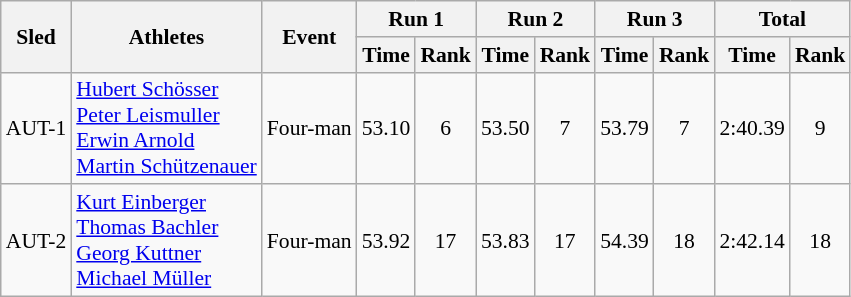<table class="wikitable"  border="1" style="font-size:90%">
<tr>
<th rowspan="2">Sled</th>
<th rowspan="2">Athletes</th>
<th rowspan="2">Event</th>
<th colspan="2">Run 1</th>
<th colspan="2">Run 2</th>
<th colspan="2">Run 3</th>
<th colspan="2">Total</th>
</tr>
<tr>
<th>Time</th>
<th>Rank</th>
<th>Time</th>
<th>Rank</th>
<th>Time</th>
<th>Rank</th>
<th>Time</th>
<th>Rank</th>
</tr>
<tr>
<td align="center">AUT-1</td>
<td><a href='#'>Hubert Schösser</a><br><a href='#'>Peter Leismuller</a><br><a href='#'>Erwin Arnold</a><br><a href='#'>Martin Schützenauer</a></td>
<td>Four-man</td>
<td align="center">53.10</td>
<td align="center">6</td>
<td align="center">53.50</td>
<td align="center">7</td>
<td align="center">53.79</td>
<td align="center">7</td>
<td align="center">2:40.39</td>
<td align="center">9</td>
</tr>
<tr>
<td align="center">AUT-2</td>
<td><a href='#'>Kurt Einberger</a><br><a href='#'>Thomas Bachler</a><br><a href='#'>Georg Kuttner</a><br><a href='#'>Michael Müller</a></td>
<td>Four-man</td>
<td align="center">53.92</td>
<td align="center">17</td>
<td align="center">53.83</td>
<td align="center">17</td>
<td align="center">54.39</td>
<td align="center">18</td>
<td align="center">2:42.14</td>
<td align="center">18</td>
</tr>
</table>
